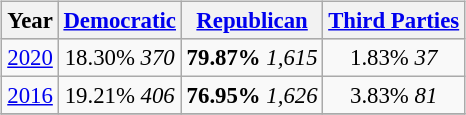<table class="wikitable"  style="float:right; margin:1em; font-size:95%;">
<tr style="background:lightgrey;">
<th>Year</th>
<th><a href='#'>Democratic</a></th>
<th><a href='#'>Republican</a></th>
<th><a href='#'>Third Parties</a></th>
</tr>
<tr>
<td align="center" ><a href='#'>2020</a></td>
<td align="center" >18.30% <em>370</em></td>
<td align="center" ><strong>79.87%</strong> <em>1,615</em></td>
<td align="center" >1.83% <em>37</em></td>
</tr>
<tr>
<td align="center" ><a href='#'>2016</a></td>
<td align="center" >19.21% <em>406</em></td>
<td align="center" ><strong>76.95%</strong> <em>1,626</em></td>
<td align="center" >3.83% <em>81</em></td>
</tr>
<tr>
</tr>
</table>
